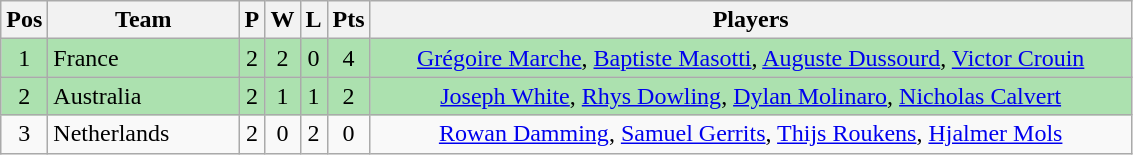<table class="wikitable" style="font-size: 100%">
<tr>
<th width=20>Pos</th>
<th width=120>Team</th>
<th width=10>P</th>
<th width=10>W</th>
<th width=10>L</th>
<th width=20>Pts</th>
<th width=500>Players</th>
</tr>
<tr align=center style="background:#ACE1AF;">
<td>1</td>
<td align="left">France</td>
<td>2</td>
<td>2</td>
<td>0</td>
<td>4</td>
<td><a href='#'>Grégoire Marche</a>, <a href='#'>Baptiste Masotti</a>, <a href='#'>Auguste Dussourd</a>, <a href='#'>Victor Crouin</a></td>
</tr>
<tr align=center style="background:#ACE1AF;">
<td>2</td>
<td align="left">Australia</td>
<td>2</td>
<td>1</td>
<td>1</td>
<td>2</td>
<td><a href='#'>Joseph White</a>, <a href='#'>Rhys Dowling</a>, <a href='#'>Dylan Molinaro</a>, <a href='#'>Nicholas Calvert</a></td>
</tr>
<tr align=center>
<td>3</td>
<td align="left">Netherlands</td>
<td>2</td>
<td>0</td>
<td>2</td>
<td>0</td>
<td><a href='#'>Rowan Damming</a>, <a href='#'>Samuel Gerrits</a>, <a href='#'>Thijs Roukens</a>, <a href='#'>Hjalmer Mols</a></td>
</tr>
</table>
